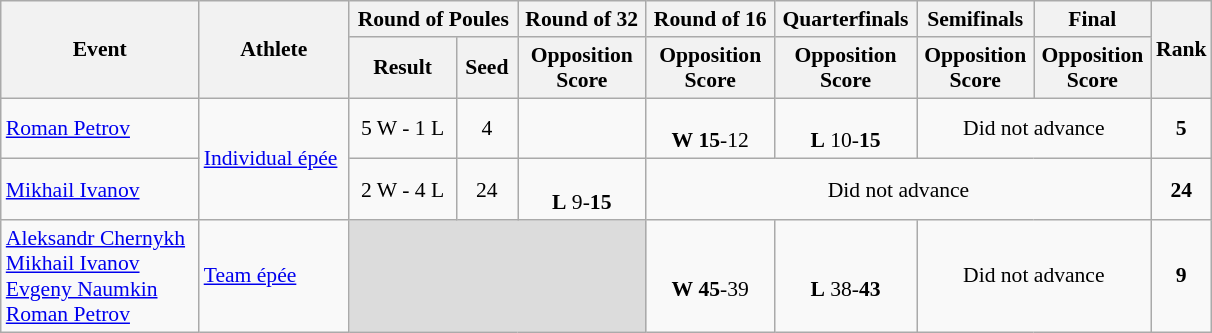<table class="wikitable" border="1" style="font-size:90%">
<tr>
<th rowspan=2>Event</th>
<th rowspan=2>Athlete</th>
<th colspan=2>Round of Poules</th>
<th>Round of 32</th>
<th>Round of 16</th>
<th>Quarterfinals</th>
<th>Semifinals</th>
<th>Final</th>
<th rowspan="2" width="5%">Rank</th>
</tr>
<tr>
<th>Result</th>
<th>Seed</th>
<th>Opposition<br>Score</th>
<th>Opposition<br>Score</th>
<th>Opposition<br>Score</th>
<th>Opposition<br>Score</th>
<th>Opposition<br>Score</th>
</tr>
<tr>
<td><a href='#'>Roman Petrov</a></td>
<td rowspan=2><a href='#'>Individual épée</a></td>
<td align=center>5 W - 1 L <strong></strong></td>
<td align=center>4</td>
<td></td>
<td align=center><br><strong>W</strong> <strong>15</strong>-12</td>
<td align=center><br><strong>L</strong> 10-<strong>15</strong></td>
<td align=center colspan=2>Did not advance</td>
<td align=center><strong>5</strong></td>
</tr>
<tr>
<td><a href='#'>Mikhail Ivanov</a></td>
<td align=center>2 W - 4 L <strong></strong></td>
<td align=center>24</td>
<td align=center><br><strong>L</strong> 9-<strong>15</strong></td>
<td align=center colspan=4>Did not advance</td>
<td align=center><strong>24</strong></td>
</tr>
<tr>
<td><a href='#'>Aleksandr Chernykh</a><br><a href='#'>Mikhail Ivanov</a><br><a href='#'>Evgeny Naumkin</a><br><a href='#'>Roman Petrov</a></td>
<td><a href='#'>Team épée</a></td>
<td colspan=3 bgcolor=#DCDCDC></td>
<td align=center><br><strong>W</strong> <strong>45</strong>-39</td>
<td align=center><br><strong>L</strong> 38-<strong>43</strong></td>
<td align=center colspan=2>Did not advance</td>
<td align=center><strong>9</strong></td>
</tr>
</table>
